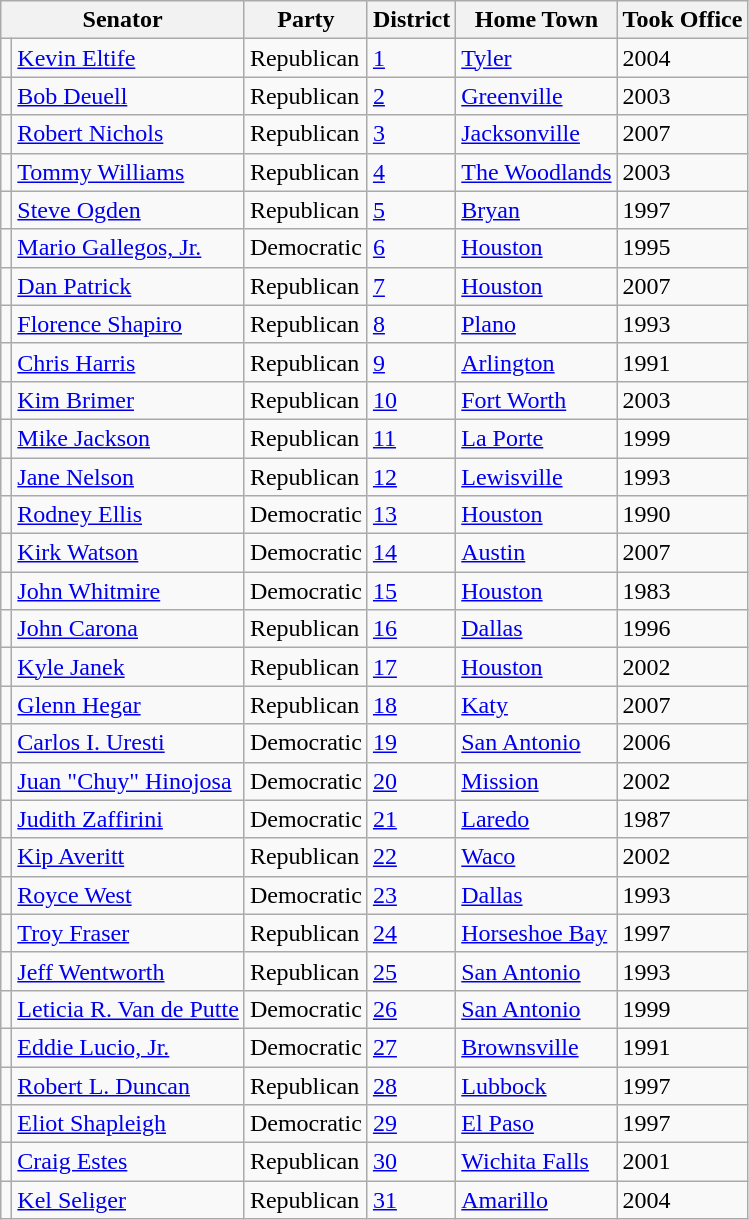<table class=wikitable>
<tr>
<th colspan=2>Senator</th>
<th>Party</th>
<th>District</th>
<th>Home Town</th>
<th>Took Office</th>
</tr>
<tr>
<td></td>
<td><a href='#'>Kevin Eltife</a></td>
<td>Republican</td>
<td><a href='#'>1</a></td>
<td><a href='#'>Tyler</a></td>
<td>2004</td>
</tr>
<tr>
<td></td>
<td><a href='#'>Bob Deuell</a></td>
<td>Republican</td>
<td><a href='#'>2</a></td>
<td><a href='#'>Greenville</a></td>
<td>2003</td>
</tr>
<tr>
<td></td>
<td><a href='#'>Robert Nichols</a></td>
<td>Republican</td>
<td><a href='#'>3</a></td>
<td><a href='#'>Jacksonville</a></td>
<td>2007</td>
</tr>
<tr>
<td></td>
<td><a href='#'>Tommy Williams</a></td>
<td>Republican</td>
<td><a href='#'>4</a></td>
<td><a href='#'>The Woodlands</a></td>
<td>2003</td>
</tr>
<tr>
<td></td>
<td><a href='#'>Steve Ogden</a></td>
<td>Republican</td>
<td><a href='#'>5</a></td>
<td><a href='#'>Bryan</a></td>
<td>1997</td>
</tr>
<tr>
<td></td>
<td><a href='#'>Mario Gallegos, Jr.</a></td>
<td>Democratic</td>
<td><a href='#'>6</a></td>
<td><a href='#'>Houston</a></td>
<td>1995</td>
</tr>
<tr>
<td></td>
<td><a href='#'>Dan Patrick</a></td>
<td>Republican</td>
<td><a href='#'>7</a></td>
<td><a href='#'>Houston</a></td>
<td>2007</td>
</tr>
<tr>
<td></td>
<td><a href='#'>Florence Shapiro</a></td>
<td>Republican</td>
<td><a href='#'>8</a></td>
<td><a href='#'>Plano</a></td>
<td>1993</td>
</tr>
<tr>
<td></td>
<td><a href='#'>Chris Harris</a></td>
<td>Republican</td>
<td><a href='#'>9</a></td>
<td><a href='#'>Arlington</a></td>
<td>1991</td>
</tr>
<tr>
<td></td>
<td><a href='#'>Kim Brimer</a></td>
<td>Republican</td>
<td><a href='#'>10</a></td>
<td><a href='#'>Fort Worth</a></td>
<td>2003</td>
</tr>
<tr>
<td></td>
<td><a href='#'>Mike Jackson</a></td>
<td>Republican</td>
<td><a href='#'>11</a></td>
<td><a href='#'>La Porte</a></td>
<td>1999</td>
</tr>
<tr>
<td></td>
<td><a href='#'>Jane Nelson</a></td>
<td>Republican</td>
<td><a href='#'>12</a></td>
<td><a href='#'>Lewisville</a></td>
<td>1993</td>
</tr>
<tr>
<td></td>
<td><a href='#'>Rodney Ellis</a></td>
<td>Democratic</td>
<td><a href='#'>13</a></td>
<td><a href='#'>Houston</a></td>
<td>1990</td>
</tr>
<tr>
<td></td>
<td><a href='#'>Kirk Watson</a></td>
<td>Democratic</td>
<td><a href='#'>14</a></td>
<td><a href='#'>Austin</a></td>
<td>2007</td>
</tr>
<tr>
<td></td>
<td><a href='#'>John Whitmire</a></td>
<td>Democratic</td>
<td><a href='#'>15</a></td>
<td><a href='#'>Houston</a></td>
<td>1983</td>
</tr>
<tr>
<td></td>
<td><a href='#'>John Carona</a></td>
<td>Republican</td>
<td><a href='#'>16</a></td>
<td><a href='#'>Dallas</a></td>
<td>1996</td>
</tr>
<tr>
<td></td>
<td><a href='#'>Kyle Janek</a></td>
<td>Republican</td>
<td><a href='#'>17</a></td>
<td><a href='#'>Houston</a></td>
<td>2002</td>
</tr>
<tr>
<td></td>
<td><a href='#'>Glenn Hegar</a></td>
<td>Republican</td>
<td><a href='#'>18</a></td>
<td><a href='#'>Katy</a></td>
<td>2007</td>
</tr>
<tr>
<td></td>
<td><a href='#'>Carlos I. Uresti</a></td>
<td>Democratic</td>
<td><a href='#'>19</a></td>
<td><a href='#'>San Antonio</a></td>
<td>2006</td>
</tr>
<tr>
<td></td>
<td><a href='#'>Juan "Chuy" Hinojosa</a></td>
<td>Democratic</td>
<td><a href='#'>20</a></td>
<td><a href='#'>Mission</a></td>
<td>2002</td>
</tr>
<tr>
<td></td>
<td><a href='#'>Judith Zaffirini</a></td>
<td>Democratic</td>
<td><a href='#'>21</a></td>
<td><a href='#'>Laredo</a></td>
<td>1987</td>
</tr>
<tr>
<td></td>
<td><a href='#'>Kip Averitt</a></td>
<td>Republican</td>
<td><a href='#'>22</a></td>
<td><a href='#'>Waco</a></td>
<td>2002</td>
</tr>
<tr>
<td></td>
<td><a href='#'>Royce West</a></td>
<td>Democratic</td>
<td><a href='#'>23</a></td>
<td><a href='#'>Dallas</a></td>
<td>1993</td>
</tr>
<tr>
<td></td>
<td><a href='#'>Troy Fraser</a></td>
<td>Republican</td>
<td><a href='#'>24</a></td>
<td><a href='#'>Horseshoe Bay</a></td>
<td>1997</td>
</tr>
<tr>
<td></td>
<td><a href='#'>Jeff Wentworth</a></td>
<td>Republican</td>
<td><a href='#'>25</a></td>
<td><a href='#'>San Antonio</a></td>
<td>1993</td>
</tr>
<tr>
<td></td>
<td><a href='#'>Leticia R. Van de Putte</a></td>
<td>Democratic</td>
<td><a href='#'>26</a></td>
<td><a href='#'>San Antonio</a></td>
<td>1999</td>
</tr>
<tr>
<td></td>
<td><a href='#'>Eddie Lucio, Jr.</a></td>
<td>Democratic</td>
<td><a href='#'>27</a></td>
<td><a href='#'>Brownsville</a></td>
<td>1991</td>
</tr>
<tr>
<td></td>
<td><a href='#'>Robert L. Duncan</a></td>
<td>Republican</td>
<td><a href='#'>28</a></td>
<td><a href='#'>Lubbock</a></td>
<td>1997</td>
</tr>
<tr>
<td></td>
<td><a href='#'>Eliot Shapleigh</a></td>
<td>Democratic</td>
<td><a href='#'>29</a></td>
<td><a href='#'>El Paso</a></td>
<td>1997</td>
</tr>
<tr>
<td></td>
<td><a href='#'>Craig Estes</a></td>
<td>Republican</td>
<td><a href='#'>30</a></td>
<td><a href='#'>Wichita Falls</a></td>
<td>2001</td>
</tr>
<tr>
<td></td>
<td><a href='#'>Kel Seliger</a></td>
<td>Republican</td>
<td><a href='#'>31</a></td>
<td><a href='#'>Amarillo</a></td>
<td>2004</td>
</tr>
</table>
